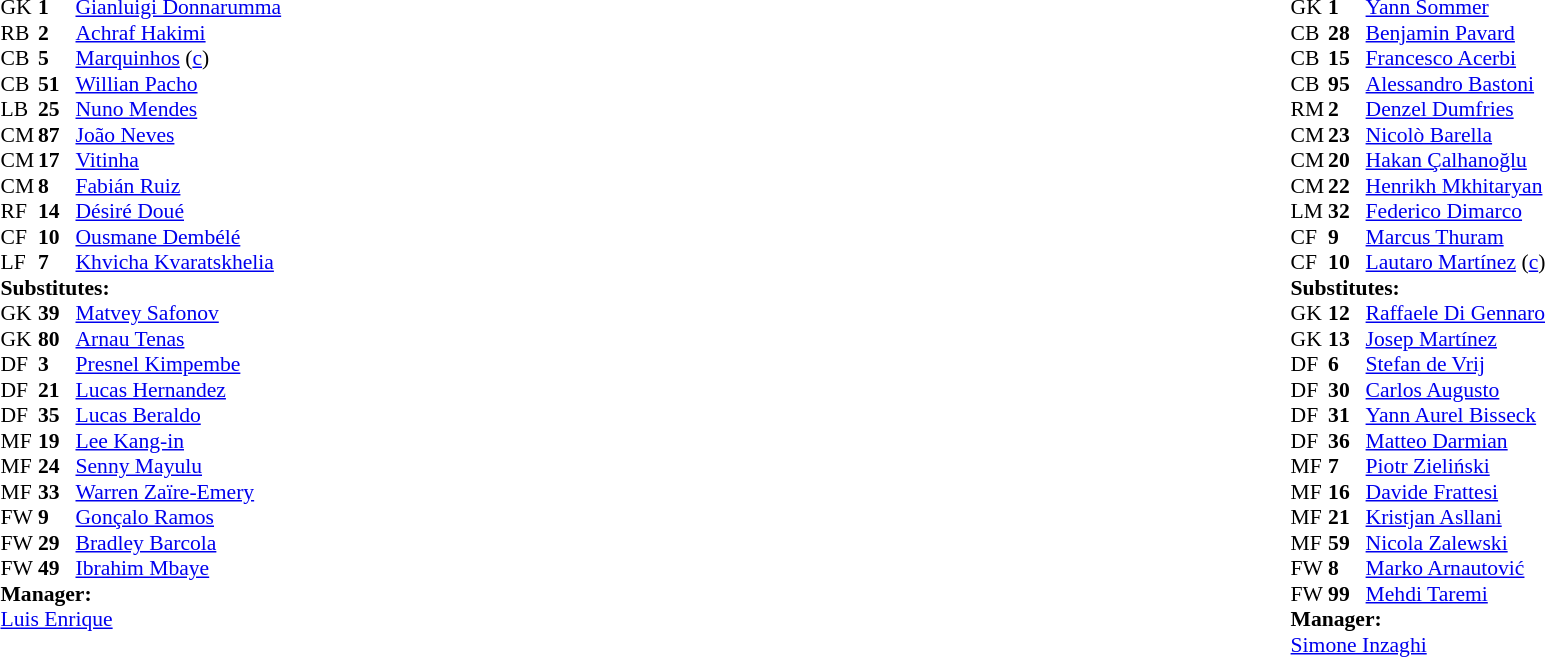<table width="100%">
<tr>
<td valign="top" width="40%"><br><table style="font-size:90%" cellspacing="0" cellpadding="0">
<tr>
<th width=25></th>
<th width=25></th>
</tr>
<tr>
<td>GK</td>
<td><strong>1</strong></td>
<td> <a href='#'>Gianluigi Donnarumma</a></td>
</tr>
<tr>
<td>RB</td>
<td><strong>2</strong></td>
<td> <a href='#'>Achraf Hakimi</a></td>
<td></td>
</tr>
<tr>
<td>CB</td>
<td><strong>5</strong></td>
<td> <a href='#'>Marquinhos</a> (<a href='#'>c</a>)</td>
</tr>
<tr>
<td>CB</td>
<td><strong>51</strong></td>
<td> <a href='#'>Willian Pacho</a></td>
</tr>
<tr>
<td>LB</td>
<td><strong>25</strong></td>
<td> <a href='#'>Nuno Mendes</a></td>
<td></td>
<td></td>
</tr>
<tr>
<td>CM</td>
<td><strong>87</strong></td>
<td> <a href='#'>João Neves</a></td>
<td></td>
<td></td>
</tr>
<tr>
<td>CM</td>
<td><strong>17</strong></td>
<td> <a href='#'>Vitinha</a></td>
</tr>
<tr>
<td>CM</td>
<td><strong>8</strong></td>
<td> <a href='#'>Fabián Ruiz</a></td>
<td></td>
<td></td>
</tr>
<tr>
<td>RF</td>
<td><strong>14</strong></td>
<td> <a href='#'>Désiré Doué</a></td>
<td></td>
<td></td>
</tr>
<tr>
<td>CF</td>
<td><strong>10</strong></td>
<td> <a href='#'>Ousmane Dembélé</a></td>
</tr>
<tr>
<td>LF</td>
<td><strong>7</strong></td>
<td> <a href='#'>Khvicha Kvaratskhelia</a></td>
<td></td>
<td></td>
</tr>
<tr>
<td colspan=3><strong>Substitutes:</strong></td>
</tr>
<tr>
<td>GK</td>
<td><strong>39</strong></td>
<td> <a href='#'>Matvey Safonov</a></td>
</tr>
<tr>
<td>GK</td>
<td><strong>80</strong></td>
<td> <a href='#'>Arnau Tenas</a></td>
</tr>
<tr>
<td>DF</td>
<td><strong>3</strong></td>
<td> <a href='#'>Presnel Kimpembe</a></td>
</tr>
<tr>
<td>DF</td>
<td><strong>21</strong></td>
<td> <a href='#'>Lucas Hernandez</a></td>
<td></td>
<td></td>
</tr>
<tr>
<td>DF</td>
<td><strong>35</strong></td>
<td> <a href='#'>Lucas Beraldo</a></td>
</tr>
<tr>
<td>MF</td>
<td><strong>19</strong></td>
<td> <a href='#'>Lee Kang-in</a></td>
</tr>
<tr>
<td>MF</td>
<td><strong>24</strong></td>
<td> <a href='#'>Senny Mayulu</a></td>
<td></td>
<td></td>
</tr>
<tr>
<td>MF</td>
<td><strong>33</strong></td>
<td> <a href='#'>Warren Zaïre-Emery</a></td>
<td></td>
<td></td>
</tr>
<tr>
<td>FW</td>
<td><strong>9</strong></td>
<td> <a href='#'>Gonçalo Ramos</a></td>
<td></td>
<td></td>
</tr>
<tr>
<td>FW</td>
<td><strong>29</strong></td>
<td> <a href='#'>Bradley Barcola</a></td>
<td></td>
<td></td>
</tr>
<tr>
<td>FW</td>
<td><strong>49</strong></td>
<td> <a href='#'>Ibrahim Mbaye</a></td>
</tr>
<tr>
<td colspan=3><strong>Manager:</strong></td>
</tr>
<tr>
<td colspan=3> <a href='#'>Luis Enrique</a></td>
</tr>
</table>
</td>
<td valign="top"></td>
<td valign="top" width="50%"><br><table style="font-size:90%; margin:auto" cellspacing="0" cellpadding="0">
<tr>
<th width=25></th>
<th width=25></th>
</tr>
<tr>
<td>GK</td>
<td><strong>1</strong></td>
<td> <a href='#'>Yann Sommer</a></td>
</tr>
<tr>
<td>CB</td>
<td><strong>28</strong></td>
<td> <a href='#'>Benjamin Pavard</a></td>
<td></td>
<td></td>
</tr>
<tr>
<td>CB</td>
<td><strong>15</strong></td>
<td> <a href='#'>Francesco Acerbi</a></td>
<td></td>
</tr>
<tr>
<td>CB</td>
<td><strong>95</strong></td>
<td> <a href='#'>Alessandro Bastoni</a></td>
</tr>
<tr>
<td>RM</td>
<td><strong>2</strong></td>
<td> <a href='#'>Denzel Dumfries</a></td>
</tr>
<tr>
<td>CM</td>
<td><strong>23</strong></td>
<td> <a href='#'>Nicolò Barella</a></td>
</tr>
<tr>
<td>CM</td>
<td><strong>20</strong></td>
<td> <a href='#'>Hakan Çalhanoğlu</a></td>
<td></td>
<td></td>
</tr>
<tr>
<td>CM</td>
<td><strong>22</strong></td>
<td> <a href='#'>Henrikh Mkhitaryan</a></td>
<td></td>
<td></td>
</tr>
<tr>
<td>LM</td>
<td><strong>32</strong></td>
<td> <a href='#'>Federico Dimarco</a></td>
<td></td>
<td></td>
</tr>
<tr>
<td>CF</td>
<td><strong>9</strong></td>
<td> <a href='#'>Marcus Thuram</a></td>
<td></td>
</tr>
<tr>
<td>CF</td>
<td><strong>10</strong></td>
<td> <a href='#'>Lautaro Martínez</a> (<a href='#'>c</a>)</td>
</tr>
<tr>
<td colspan=3><strong>Substitutes:</strong></td>
</tr>
<tr>
<td>GK</td>
<td><strong>12</strong></td>
<td> <a href='#'>Raffaele Di Gennaro</a></td>
</tr>
<tr>
<td>GK</td>
<td><strong>13</strong></td>
<td> <a href='#'>Josep Martínez</a></td>
</tr>
<tr>
<td>DF</td>
<td><strong>6</strong></td>
<td> <a href='#'>Stefan de Vrij</a></td>
</tr>
<tr>
<td>DF</td>
<td><strong>30</strong></td>
<td> <a href='#'>Carlos Augusto</a></td>
<td></td>
<td></td>
</tr>
<tr>
<td>DF</td>
<td><strong>31</strong></td>
<td> <a href='#'>Yann Aurel Bisseck</a></td>
<td></td>
<td> </td>
</tr>
<tr>
<td>DF</td>
<td><strong>36</strong></td>
<td> <a href='#'>Matteo Darmian</a></td>
<td></td>
<td></td>
</tr>
<tr>
<td>MF</td>
<td><strong>7</strong></td>
<td> <a href='#'>Piotr Zieliński</a></td>
</tr>
<tr>
<td>MF</td>
<td><strong>16</strong></td>
<td> <a href='#'>Davide Frattesi</a></td>
</tr>
<tr>
<td>MF</td>
<td><strong>21</strong></td>
<td> <a href='#'>Kristjan Asllani</a></td>
<td></td>
<td></td>
</tr>
<tr>
<td>MF</td>
<td><strong>59</strong></td>
<td> <a href='#'>Nicola Zalewski</a></td>
<td></td>
<td></td>
</tr>
<tr>
<td>FW</td>
<td><strong>8</strong></td>
<td> <a href='#'>Marko Arnautović</a></td>
</tr>
<tr>
<td>FW</td>
<td><strong>99</strong></td>
<td> <a href='#'>Mehdi Taremi</a></td>
</tr>
<tr>
<td colspan=3><strong>Manager:</strong></td>
</tr>
<tr>
<td colspan=3> <a href='#'>Simone Inzaghi</a></td>
<td></td>
</tr>
</table>
</td>
</tr>
</table>
